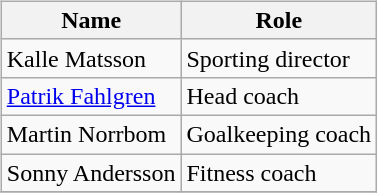<table>
<tr>
<td valign="top"><br><table class="wikitable">
<tr>
<th>Name</th>
<th>Role</th>
</tr>
<tr>
<td>Kalle Matsson</td>
<td>Sporting director</td>
</tr>
<tr>
<td><a href='#'>Patrik Fahlgren</a></td>
<td>Head coach</td>
</tr>
<tr>
<td>Martin Norrbom</td>
<td>Goalkeeping coach</td>
</tr>
<tr>
<td>Sonny Andersson</td>
<td>Fitness coach</td>
</tr>
<tr>
</tr>
</table>
</td>
</tr>
</table>
